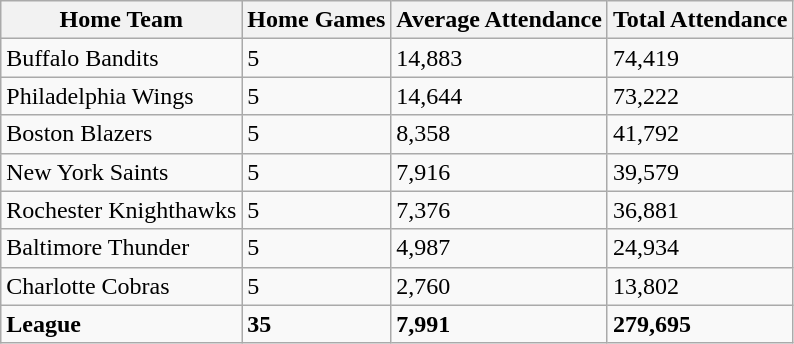<table class="wikitable sortable">
<tr>
<th>Home Team</th>
<th>Home Games</th>
<th>Average Attendance</th>
<th>Total Attendance</th>
</tr>
<tr>
<td>Buffalo Bandits</td>
<td>5</td>
<td>14,883</td>
<td>74,419</td>
</tr>
<tr>
<td>Philadelphia Wings</td>
<td>5</td>
<td>14,644</td>
<td>73,222</td>
</tr>
<tr>
<td>Boston Blazers</td>
<td>5</td>
<td>8,358</td>
<td>41,792</td>
</tr>
<tr>
<td>New York Saints</td>
<td>5</td>
<td>7,916</td>
<td>39,579</td>
</tr>
<tr>
<td>Rochester Knighthawks</td>
<td>5</td>
<td>7,376</td>
<td>36,881</td>
</tr>
<tr>
<td>Baltimore Thunder</td>
<td>5</td>
<td>4,987</td>
<td>24,934</td>
</tr>
<tr>
<td>Charlotte Cobras</td>
<td>5</td>
<td>2,760</td>
<td>13,802</td>
</tr>
<tr class="sortbottom">
<td><strong>League</strong></td>
<td><strong>35</strong></td>
<td><strong>7,991</strong></td>
<td><strong>279,695</strong></td>
</tr>
</table>
